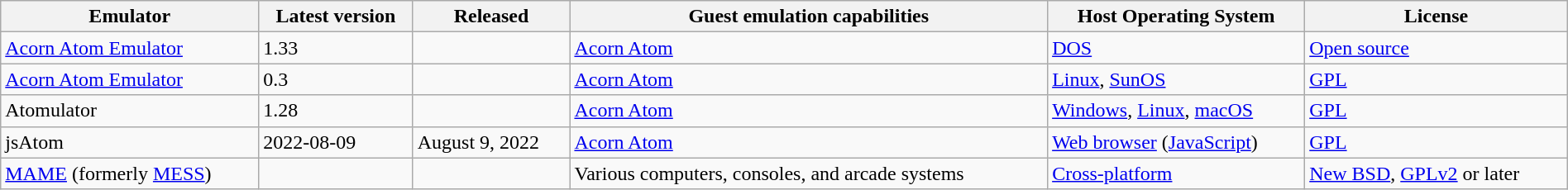<table class="wikitable sortable" style="width:100%">
<tr>
<th>Emulator</th>
<th>Latest version</th>
<th>Released</th>
<th>Guest emulation capabilities</th>
<th>Host Operating System</th>
<th>License</th>
</tr>
<tr>
<td><a href='#'>Acorn Atom Emulator</a></td>
<td>1.33</td>
<td></td>
<td><a href='#'>Acorn Atom</a></td>
<td><a href='#'>DOS</a></td>
<td><a href='#'>Open source</a></td>
</tr>
<tr>
<td><a href='#'>Acorn Atom Emulator</a></td>
<td>0.3</td>
<td></td>
<td><a href='#'>Acorn Atom</a></td>
<td><a href='#'>Linux</a>, <a href='#'>SunOS</a></td>
<td><a href='#'>GPL</a></td>
</tr>
<tr>
<td>Atomulator</td>
<td>1.28</td>
<td></td>
<td><a href='#'>Acorn Atom</a></td>
<td><a href='#'>Windows</a>, <a href='#'>Linux</a>, <a href='#'>macOS</a></td>
<td><a href='#'>GPL</a></td>
</tr>
<tr>
<td>jsAtom</td>
<td>2022-08-09</td>
<td>August 9, 2022</td>
<td><a href='#'>Acorn Atom</a></td>
<td><a href='#'>Web browser</a> (<a href='#'>JavaScript</a>)</td>
<td><a href='#'>GPL</a></td>
</tr>
<tr>
<td><a href='#'>MAME</a> (formerly <a href='#'>MESS</a>)</td>
<td></td>
<td></td>
<td>Various computers, consoles, and arcade systems</td>
<td><a href='#'>Cross-platform</a></td>
<td><a href='#'>New BSD</a>, <a href='#'>GPLv2</a> or later</td>
</tr>
</table>
